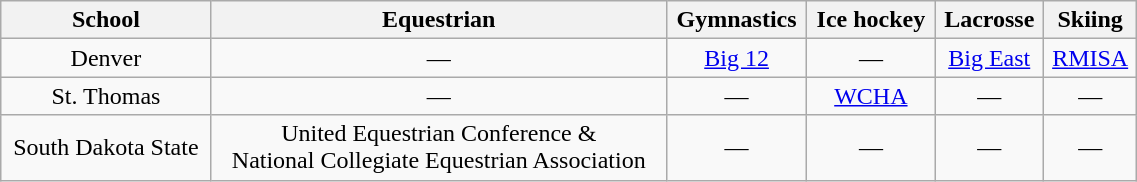<table class="wikitable" style="text-align:center; width:60%;">
<tr>
<th>School</th>
<th>Equestrian</th>
<th>Gymnastics</th>
<th>Ice hockey</th>
<th>Lacrosse</th>
<th>Skiing</th>
</tr>
<tr>
<td>Denver</td>
<td>—</td>
<td><a href='#'>Big 12</a></td>
<td>—</td>
<td><a href='#'>Big East</a></td>
<td><a href='#'>RMISA</a></td>
</tr>
<tr>
<td>St. Thomas</td>
<td>—</td>
<td>—</td>
<td><a href='#'>WCHA</a></td>
<td>—</td>
<td>—</td>
</tr>
<tr>
<td>South Dakota State</td>
<td>United Equestrian Conference &<br>National Collegiate Equestrian Association</td>
<td>—</td>
<td>—</td>
<td>—</td>
<td>—</td>
</tr>
</table>
